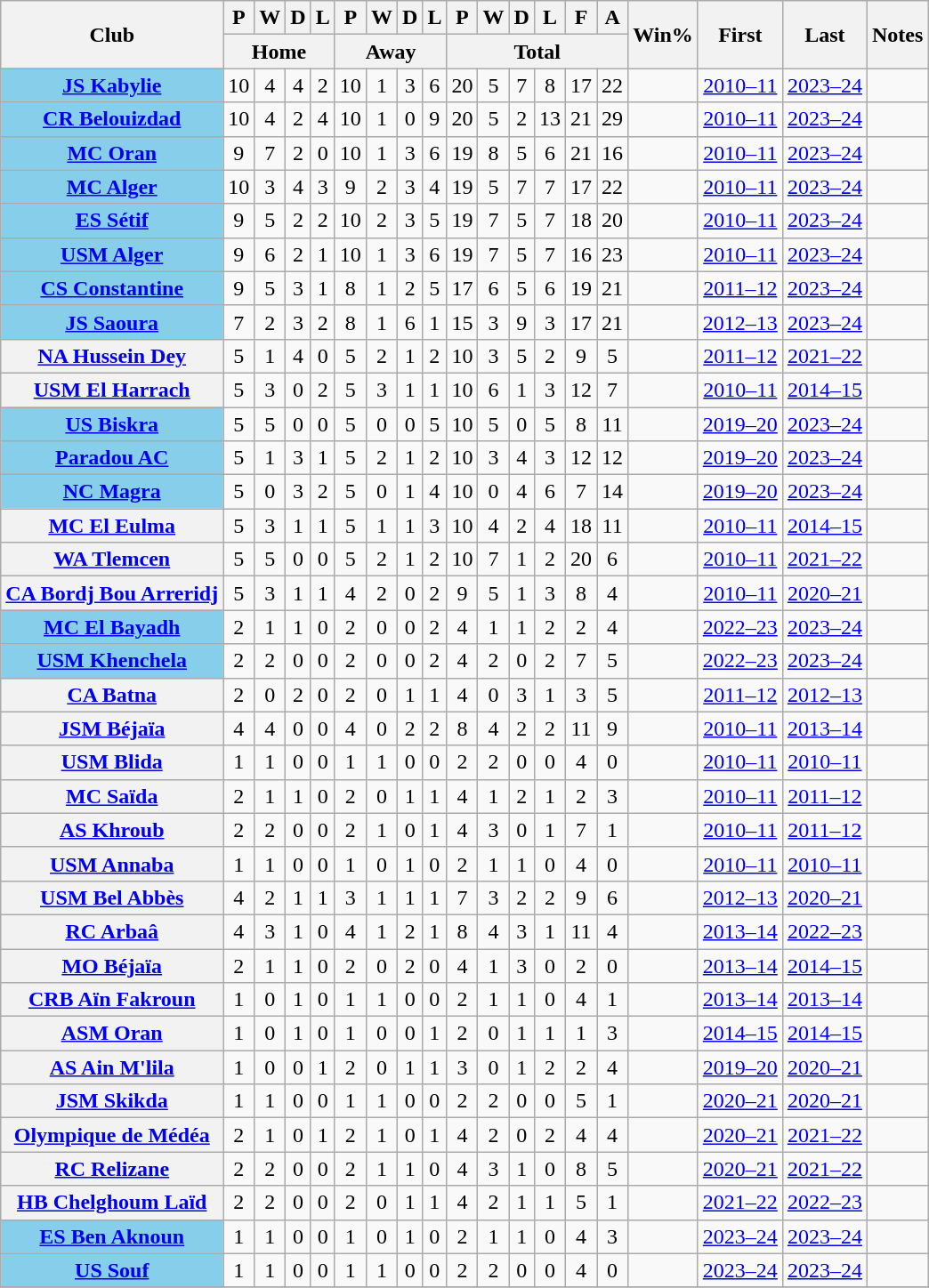<table class="wikitable plainrowheaders sortable" style="text-align:center">
<tr>
<th scope="col" rowspan="2">Club</th>
<th scope=col>P</th>
<th scope=col>W</th>
<th scope=col>D</th>
<th scope=col>L</th>
<th scope=col>P</th>
<th scope=col>W</th>
<th scope=col>D</th>
<th scope=col>L</th>
<th scope=col>P</th>
<th scope=col>W</th>
<th scope=col>D</th>
<th scope=col>L</th>
<th scope=col>F</th>
<th scope=col>A</th>
<th rowspan="2" scope="col">Win%</th>
<th rowspan=2 scope=col>First</th>
<th rowspan=2 scope=col>Last</th>
<th class="unsortable" rowspan=2 scope=col>Notes</th>
</tr>
<tr class="unsortable">
<th colspan="4">Home</th>
<th colspan="4">Away</th>
<th colspan="6">Total</th>
</tr>
<tr>
<th scope="row" style="background:#87CEEB"><a href='#'>JS Kabylie</a></th>
<td>10</td>
<td>4</td>
<td>4</td>
<td>2</td>
<td>10</td>
<td>1</td>
<td>3</td>
<td>6</td>
<td>20</td>
<td>5</td>
<td>7</td>
<td>8</td>
<td>17</td>
<td>22</td>
<td></td>
<td><a href='#'>2010–11</a></td>
<td><a href='#'>2023–24</a></td>
<td></td>
</tr>
<tr>
<th scope="row" style="background:#87CEEB"><a href='#'>CR Belouizdad</a></th>
<td>10</td>
<td>4</td>
<td>2</td>
<td>4</td>
<td>10</td>
<td>1</td>
<td>0</td>
<td>9</td>
<td>20</td>
<td>5</td>
<td>2</td>
<td>13</td>
<td>21</td>
<td>29</td>
<td></td>
<td><a href='#'>2010–11</a></td>
<td><a href='#'>2023–24</a></td>
<td></td>
</tr>
<tr>
<th scope="row" style="background:#87CEEB"><a href='#'>MC Oran</a></th>
<td>9</td>
<td>7</td>
<td>2</td>
<td>0</td>
<td>10</td>
<td>1</td>
<td>3</td>
<td>6</td>
<td>19</td>
<td>8</td>
<td>5</td>
<td>6</td>
<td>21</td>
<td>16</td>
<td></td>
<td><a href='#'>2010–11</a></td>
<td><a href='#'>2023–24</a></td>
<td></td>
</tr>
<tr>
<th scope="row" style="background:#87CEEB"><a href='#'>MC Alger</a></th>
<td>10</td>
<td>3</td>
<td>4</td>
<td>3</td>
<td>9</td>
<td>2</td>
<td>3</td>
<td>4</td>
<td>19</td>
<td>5</td>
<td>7</td>
<td>7</td>
<td>17</td>
<td>22</td>
<td></td>
<td><a href='#'>2010–11</a></td>
<td><a href='#'>2023–24</a></td>
<td></td>
</tr>
<tr>
<th scope="row" style="background:#87CEEB"><a href='#'>ES Sétif</a></th>
<td>9</td>
<td>5</td>
<td>2</td>
<td>2</td>
<td>10</td>
<td>2</td>
<td>3</td>
<td>5</td>
<td>19</td>
<td>7</td>
<td>5</td>
<td>7</td>
<td>18</td>
<td>20</td>
<td></td>
<td><a href='#'>2010–11</a></td>
<td><a href='#'>2023–24</a></td>
<td></td>
</tr>
<tr>
<th scope="row" style="background:#87CEEB"><a href='#'>USM Alger</a></th>
<td>9</td>
<td>6</td>
<td>2</td>
<td>1</td>
<td>10</td>
<td>1</td>
<td>3</td>
<td>6</td>
<td>19</td>
<td>7</td>
<td>5</td>
<td>7</td>
<td>16</td>
<td>23</td>
<td></td>
<td><a href='#'>2010–11</a></td>
<td><a href='#'>2023–24</a></td>
<td></td>
</tr>
<tr>
<th scope="row" style="background:#87CEEB"><a href='#'>CS Constantine</a></th>
<td>9</td>
<td>5</td>
<td>3</td>
<td>1</td>
<td>8</td>
<td>1</td>
<td>2</td>
<td>5</td>
<td>17</td>
<td>6</td>
<td>5</td>
<td>6</td>
<td>19</td>
<td>21</td>
<td></td>
<td><a href='#'>2011–12</a></td>
<td><a href='#'>2023–24</a></td>
<td></td>
</tr>
<tr>
<th scope="row" style="background:#87CEEB"><a href='#'>JS Saoura</a></th>
<td>7</td>
<td>2</td>
<td>3</td>
<td>2</td>
<td>8</td>
<td>1</td>
<td>6</td>
<td>1</td>
<td>15</td>
<td>3</td>
<td>9</td>
<td>3</td>
<td>17</td>
<td>21</td>
<td></td>
<td><a href='#'>2012–13</a></td>
<td><a href='#'>2023–24</a></td>
<td></td>
</tr>
<tr>
<th scope="row"><a href='#'>NA Hussein Dey</a></th>
<td>5</td>
<td>1</td>
<td>4</td>
<td>0</td>
<td>5</td>
<td>2</td>
<td>1</td>
<td>2</td>
<td>10</td>
<td>3</td>
<td>5</td>
<td>2</td>
<td>9</td>
<td>5</td>
<td></td>
<td><a href='#'>2011–12</a></td>
<td><a href='#'>2021–22</a></td>
<td></td>
</tr>
<tr>
<th scope="row"><a href='#'>USM El Harrach</a></th>
<td>5</td>
<td>3</td>
<td>0</td>
<td>2</td>
<td>5</td>
<td>3</td>
<td>1</td>
<td>1</td>
<td>10</td>
<td>6</td>
<td>1</td>
<td>3</td>
<td>12</td>
<td>7</td>
<td></td>
<td><a href='#'>2010–11</a></td>
<td><a href='#'>2014–15</a></td>
<td></td>
</tr>
<tr>
<th scope="row" style="background:#87CEEB"><a href='#'>US Biskra</a></th>
<td>5</td>
<td>5</td>
<td>0</td>
<td>0</td>
<td>5</td>
<td>0</td>
<td>0</td>
<td>5</td>
<td>10</td>
<td>5</td>
<td>0</td>
<td>5</td>
<td>8</td>
<td>11</td>
<td></td>
<td><a href='#'>2019–20</a></td>
<td><a href='#'>2023–24</a></td>
<td></td>
</tr>
<tr>
<th scope="row" style="background:#87CEEB"><a href='#'>Paradou AC</a></th>
<td>5</td>
<td>1</td>
<td>3</td>
<td>1</td>
<td>5</td>
<td>2</td>
<td>1</td>
<td>2</td>
<td>10</td>
<td>3</td>
<td>4</td>
<td>3</td>
<td>12</td>
<td>12</td>
<td></td>
<td><a href='#'>2019–20</a></td>
<td><a href='#'>2023–24</a></td>
<td></td>
</tr>
<tr>
<th scope="row" style="background:#87CEEB"><a href='#'>NC Magra</a></th>
<td>5</td>
<td>0</td>
<td>3</td>
<td>2</td>
<td>5</td>
<td>0</td>
<td>1</td>
<td>4</td>
<td>10</td>
<td>0</td>
<td>4</td>
<td>6</td>
<td>7</td>
<td>14</td>
<td></td>
<td><a href='#'>2019–20</a></td>
<td><a href='#'>2023–24</a></td>
<td></td>
</tr>
<tr>
<th scope="row"><a href='#'>MC El Eulma</a></th>
<td>5</td>
<td>3</td>
<td>1</td>
<td>1</td>
<td>5</td>
<td>1</td>
<td>1</td>
<td>3</td>
<td>10</td>
<td>4</td>
<td>2</td>
<td>4</td>
<td>18</td>
<td>11</td>
<td></td>
<td><a href='#'>2010–11</a></td>
<td><a href='#'>2014–15</a></td>
<td></td>
</tr>
<tr>
<th scope="row"><a href='#'>WA Tlemcen</a></th>
<td>5</td>
<td>5</td>
<td>0</td>
<td>0</td>
<td>5</td>
<td>2</td>
<td>1</td>
<td>2</td>
<td>10</td>
<td>7</td>
<td>1</td>
<td>2</td>
<td>20</td>
<td>6</td>
<td></td>
<td><a href='#'>2010–11</a></td>
<td><a href='#'>2021–22</a></td>
<td></td>
</tr>
<tr>
<th scope="row"><a href='#'>CA Bordj Bou Arreridj</a></th>
<td>5</td>
<td>3</td>
<td>1</td>
<td>1</td>
<td>4</td>
<td>2</td>
<td>0</td>
<td>2</td>
<td>9</td>
<td>5</td>
<td>1</td>
<td>3</td>
<td>8</td>
<td>4</td>
<td></td>
<td><a href='#'>2010–11</a></td>
<td><a href='#'>2020–21</a></td>
<td></td>
</tr>
<tr>
<th scope="row" style="background:#87CEEB"><a href='#'>MC El Bayadh</a></th>
<td>2</td>
<td>1</td>
<td>1</td>
<td>0</td>
<td>2</td>
<td>0</td>
<td>0</td>
<td>2</td>
<td>4</td>
<td>1</td>
<td>1</td>
<td>2</td>
<td>2</td>
<td>4</td>
<td></td>
<td><a href='#'>2022–23</a></td>
<td><a href='#'>2023–24</a></td>
<td></td>
</tr>
<tr>
<th scope="row" style="background:#87CEEB"><a href='#'>USM Khenchela</a></th>
<td>2</td>
<td>2</td>
<td>0</td>
<td>0</td>
<td>2</td>
<td>0</td>
<td>0</td>
<td>2</td>
<td>4</td>
<td>2</td>
<td>0</td>
<td>2</td>
<td>7</td>
<td>5</td>
<td></td>
<td><a href='#'>2022–23</a></td>
<td><a href='#'>2023–24</a></td>
<td></td>
</tr>
<tr>
<th scope="row"><a href='#'>CA Batna</a></th>
<td>2</td>
<td>0</td>
<td>2</td>
<td>0</td>
<td>2</td>
<td>0</td>
<td>1</td>
<td>1</td>
<td>4</td>
<td>0</td>
<td>3</td>
<td>1</td>
<td>3</td>
<td>5</td>
<td></td>
<td><a href='#'>2011–12</a></td>
<td><a href='#'>2012–13</a></td>
<td></td>
</tr>
<tr>
<th scope="row"><a href='#'>JSM Béjaïa</a></th>
<td>4</td>
<td>4</td>
<td>0</td>
<td>0</td>
<td>4</td>
<td>0</td>
<td>2</td>
<td>2</td>
<td>8</td>
<td>4</td>
<td>2</td>
<td>2</td>
<td>11</td>
<td>9</td>
<td></td>
<td><a href='#'>2010–11</a></td>
<td><a href='#'>2013–14</a></td>
<td></td>
</tr>
<tr>
<th scope="row"><a href='#'>USM Blida</a></th>
<td>1</td>
<td>1</td>
<td>0</td>
<td>0</td>
<td>1</td>
<td>1</td>
<td>0</td>
<td>0</td>
<td>2</td>
<td>2</td>
<td>0</td>
<td>0</td>
<td>4</td>
<td>0</td>
<td></td>
<td><a href='#'>2010–11</a></td>
<td><a href='#'>2010–11</a></td>
<td></td>
</tr>
<tr>
<th scope="row"><a href='#'>MC Saïda</a></th>
<td>2</td>
<td>1</td>
<td>1</td>
<td>0</td>
<td>2</td>
<td>0</td>
<td>1</td>
<td>1</td>
<td>4</td>
<td>1</td>
<td>2</td>
<td>1</td>
<td>2</td>
<td>3</td>
<td></td>
<td><a href='#'>2010–11</a></td>
<td><a href='#'>2011–12</a></td>
<td></td>
</tr>
<tr>
<th scope="row"><a href='#'>AS Khroub</a></th>
<td>2</td>
<td>2</td>
<td>0</td>
<td>0</td>
<td>2</td>
<td>1</td>
<td>0</td>
<td>1</td>
<td>4</td>
<td>3</td>
<td>0</td>
<td>1</td>
<td>7</td>
<td>1</td>
<td></td>
<td><a href='#'>2010–11</a></td>
<td><a href='#'>2011–12</a></td>
<td></td>
</tr>
<tr>
<th scope="row"><a href='#'>USM Annaba</a></th>
<td>1</td>
<td>1</td>
<td>0</td>
<td>0</td>
<td>1</td>
<td>0</td>
<td>1</td>
<td>0</td>
<td>2</td>
<td>1</td>
<td>1</td>
<td>0</td>
<td>4</td>
<td>0</td>
<td></td>
<td><a href='#'>2010–11</a></td>
<td><a href='#'>2010–11</a></td>
<td></td>
</tr>
<tr>
<th scope="row"><a href='#'>USM Bel Abbès</a></th>
<td>4</td>
<td>2</td>
<td>1</td>
<td>1</td>
<td>3</td>
<td>1</td>
<td>1</td>
<td>1</td>
<td>7</td>
<td>3</td>
<td>2</td>
<td>2</td>
<td>9</td>
<td>6</td>
<td></td>
<td><a href='#'>2012–13</a></td>
<td><a href='#'>2020–21</a></td>
<td></td>
</tr>
<tr>
<th scope="row"><a href='#'>RC Arbaâ</a></th>
<td>4</td>
<td>3</td>
<td>1</td>
<td>0</td>
<td>4</td>
<td>1</td>
<td>2</td>
<td>1</td>
<td>8</td>
<td>4</td>
<td>3</td>
<td>1</td>
<td>11</td>
<td>4</td>
<td></td>
<td><a href='#'>2013–14</a></td>
<td><a href='#'>2022–23</a></td>
<td></td>
</tr>
<tr>
<th scope="row"><a href='#'>MO Béjaïa</a></th>
<td>2</td>
<td>1</td>
<td>1</td>
<td>0</td>
<td>2</td>
<td>0</td>
<td>2</td>
<td>0</td>
<td>4</td>
<td>1</td>
<td>3</td>
<td>0</td>
<td>2</td>
<td>0</td>
<td></td>
<td><a href='#'>2013–14</a></td>
<td><a href='#'>2014–15</a></td>
<td></td>
</tr>
<tr>
<th scope="row"><a href='#'>CRB Aïn Fakroun</a></th>
<td>1</td>
<td>0</td>
<td>1</td>
<td>0</td>
<td>1</td>
<td>1</td>
<td>0</td>
<td>0</td>
<td>2</td>
<td>1</td>
<td>1</td>
<td>0</td>
<td>4</td>
<td>1</td>
<td></td>
<td><a href='#'>2013–14</a></td>
<td><a href='#'>2013–14</a></td>
<td></td>
</tr>
<tr>
<th scope="row"><a href='#'>ASM Oran</a></th>
<td>1</td>
<td>0</td>
<td>1</td>
<td>0</td>
<td>1</td>
<td>0</td>
<td>0</td>
<td>1</td>
<td>2</td>
<td>0</td>
<td>1</td>
<td>1</td>
<td>1</td>
<td>3</td>
<td></td>
<td><a href='#'>2014–15</a></td>
<td><a href='#'>2014–15</a></td>
<td></td>
</tr>
<tr>
<th scope="row"><a href='#'>AS Ain M'lila</a></th>
<td>1</td>
<td>0</td>
<td>0</td>
<td>1</td>
<td>2</td>
<td>0</td>
<td>1</td>
<td>1</td>
<td>3</td>
<td>0</td>
<td>1</td>
<td>2</td>
<td>2</td>
<td>4</td>
<td></td>
<td><a href='#'>2019–20</a></td>
<td><a href='#'>2020–21</a></td>
<td></td>
</tr>
<tr>
<th scope="row"><a href='#'>JSM Skikda</a></th>
<td>1</td>
<td>1</td>
<td>0</td>
<td>0</td>
<td>1</td>
<td>1</td>
<td>0</td>
<td>0</td>
<td>2</td>
<td>2</td>
<td>0</td>
<td>0</td>
<td>5</td>
<td>1</td>
<td></td>
<td><a href='#'>2020–21</a></td>
<td><a href='#'>2020–21</a></td>
<td></td>
</tr>
<tr>
<th scope="row"><a href='#'>Olympique de Médéa</a></th>
<td>2</td>
<td>1</td>
<td>0</td>
<td>1</td>
<td>2</td>
<td>1</td>
<td>0</td>
<td>1</td>
<td>4</td>
<td>2</td>
<td>0</td>
<td>2</td>
<td>4</td>
<td>4</td>
<td></td>
<td><a href='#'>2020–21</a></td>
<td><a href='#'>2021–22</a></td>
<td></td>
</tr>
<tr>
<th scope="row"><a href='#'>RC Relizane</a></th>
<td>2</td>
<td>2</td>
<td>0</td>
<td>0</td>
<td>2</td>
<td>1</td>
<td>1</td>
<td>0</td>
<td>4</td>
<td>3</td>
<td>1</td>
<td>0</td>
<td>8</td>
<td>5</td>
<td></td>
<td><a href='#'>2020–21</a></td>
<td><a href='#'>2021–22</a></td>
<td></td>
</tr>
<tr>
<th scope="row"><a href='#'>HB Chelghoum Laïd</a></th>
<td>2</td>
<td>2</td>
<td>0</td>
<td>0</td>
<td>2</td>
<td>0</td>
<td>1</td>
<td>1</td>
<td>4</td>
<td>2</td>
<td>1</td>
<td>1</td>
<td>5</td>
<td>1</td>
<td></td>
<td><a href='#'>2021–22</a></td>
<td><a href='#'>2022–23</a></td>
<td></td>
</tr>
<tr>
<th scope="row" style="background:#87CEEB"><a href='#'>ES Ben Aknoun</a></th>
<td>1</td>
<td>1</td>
<td>0</td>
<td>0</td>
<td>1</td>
<td>0</td>
<td>1</td>
<td>0</td>
<td>2</td>
<td>1</td>
<td>1</td>
<td>0</td>
<td>4</td>
<td>3</td>
<td></td>
<td><a href='#'>2023–24</a></td>
<td><a href='#'>2023–24</a></td>
<td></td>
</tr>
<tr>
<th scope="row" style="background:#87CEEB"><a href='#'>US Souf</a></th>
<td>1</td>
<td>1</td>
<td>0</td>
<td>0</td>
<td>1</td>
<td>1</td>
<td>0</td>
<td>0</td>
<td>2</td>
<td>2</td>
<td>0</td>
<td>0</td>
<td>4</td>
<td>0</td>
<td></td>
<td><a href='#'>2023–24</a></td>
<td><a href='#'>2023–24</a></td>
<td></td>
</tr>
<tr>
</tr>
</table>
